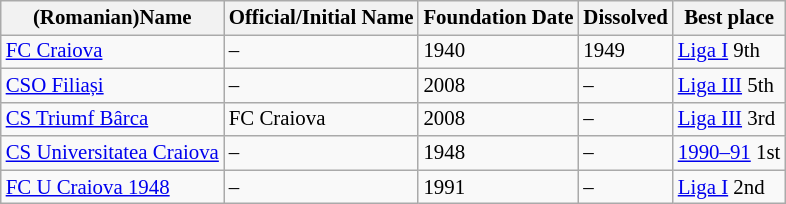<table class="wikitable sortable mw-collapsible" style=" font-size: 87%;">
<tr>
<th>(Romanian)Name</th>
<th>Official/Initial Name</th>
<th>Foundation Date</th>
<th>Dissolved</th>
<th>Best place</th>
</tr>
<tr>
<td><a href='#'>FC Craiova</a></td>
<td>–</td>
<td>1940</td>
<td>1949</td>
<td><a href='#'>Liga I</a> 9th</td>
</tr>
<tr>
<td><a href='#'>CSO Filiași</a></td>
<td>–</td>
<td>2008</td>
<td>–</td>
<td><a href='#'>Liga III</a> 5th</td>
</tr>
<tr>
<td><a href='#'>CS Triumf Bârca</a></td>
<td>FC Craiova</td>
<td>2008</td>
<td>–</td>
<td><a href='#'>Liga III</a> 3rd</td>
</tr>
<tr>
<td><a href='#'>CS Universitatea Craiova</a></td>
<td>–</td>
<td>1948</td>
<td>–</td>
<td><a href='#'>1990–91</a> 1st</td>
</tr>
<tr>
<td><a href='#'>FC U Craiova 1948</a></td>
<td>–</td>
<td>1991</td>
<td>–</td>
<td><a href='#'>Liga I</a> 2nd</td>
</tr>
</table>
